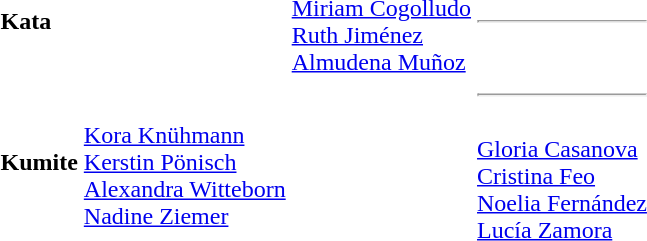<table>
<tr>
<td><strong>Kata</strong></td>
<td></td>
<td><br><a href='#'>Miriam Cogolludo</a><br><a href='#'>Ruth Jiménez</a><br><a href='#'>Almudena Muñoz</a></td>
<td><hr></td>
</tr>
<tr>
<td><strong>Kumite</strong></td>
<td><br><a href='#'>Kora Knühmann</a><br><a href='#'>Kerstin Pönisch</a><br><a href='#'>Alexandra Witteborn</a><br><a href='#'>Nadine Ziemer</a></td>
<td></td>
<td><hr><br><a href='#'>Gloria Casanova</a><br><a href='#'>Cristina Feo</a><br><a href='#'>Noelia Fernández</a><br><a href='#'>Lucía Zamora</a></td>
</tr>
</table>
